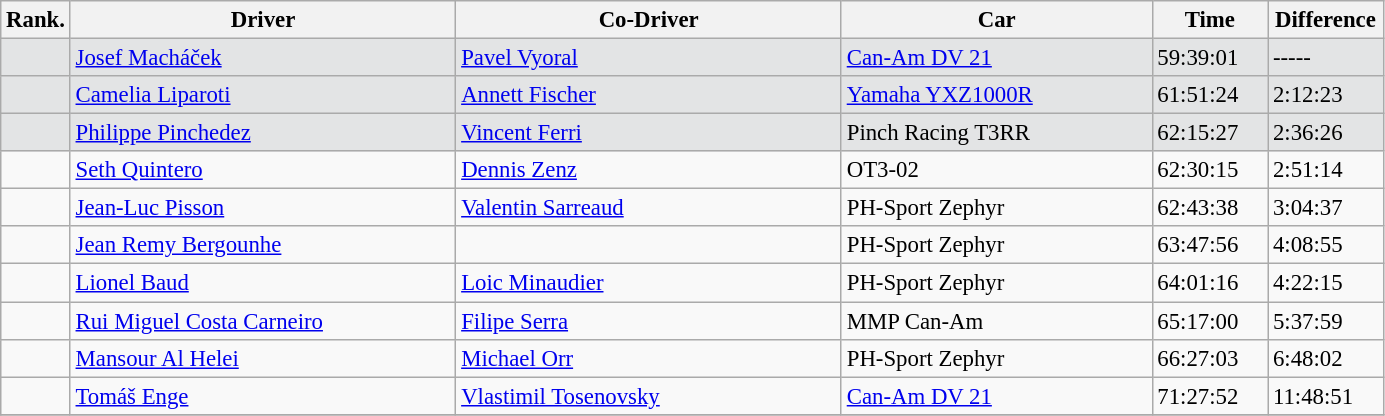<table class="wikitable" style="font-size:95%">
<tr>
<th>Rank.</th>
<th width="250px">Driver</th>
<th width="250px">Co-Driver</th>
<th width="200px">Car</th>
<th width="70px">Time</th>
<th width="70px">Difference</th>
</tr>
<tr bgcolor=#E3E4E5>
<td></td>
<td> <a href='#'>Josef Macháček</a></td>
<td> <a href='#'>Pavel Vyoral</a></td>
<td><a href='#'>Can-Am DV 21</a></td>
<td>59:39:01</td>
<td>-----</td>
</tr>
<tr bgcolor=#E3E4E5>
<td></td>
<td> <a href='#'>Camelia Liparoti</a></td>
<td> <a href='#'>Annett Fischer</a></td>
<td><a href='#'>Yamaha YXZ1000R</a></td>
<td>61:51:24</td>
<td>2:12:23</td>
</tr>
<tr bgcolor=#E3E4E5>
<td></td>
<td> <a href='#'>Philippe Pinchedez</a></td>
<td> <a href='#'>Vincent Ferri</a></td>
<td>Pinch Racing T3RR</td>
<td>62:15:27</td>
<td>2:36:26</td>
</tr>
<tr>
<td></td>
<td> <a href='#'>Seth Quintero</a></td>
<td> <a href='#'>Dennis Zenz</a></td>
<td>OT3-02</td>
<td>62:30:15</td>
<td>2:51:14</td>
</tr>
<tr>
<td></td>
<td> <a href='#'>Jean-Luc Pisson</a></td>
<td> <a href='#'>Valentin Sarreaud</a></td>
<td>PH-Sport Zephyr</td>
<td>62:43:38</td>
<td>3:04:37</td>
</tr>
<tr>
<td></td>
<td> <a href='#'>Jean Remy Bergounhe</a></td>
<td> </td>
<td>PH-Sport Zephyr</td>
<td>63:47:56</td>
<td>4:08:55</td>
</tr>
<tr>
<td></td>
<td> <a href='#'>Lionel Baud</a></td>
<td> <a href='#'>Loic Minaudier</a></td>
<td>PH-Sport Zephyr</td>
<td>64:01:16</td>
<td>4:22:15</td>
</tr>
<tr>
<td></td>
<td> <a href='#'>Rui Miguel Costa Carneiro</a></td>
<td> <a href='#'>Filipe Serra</a></td>
<td>MMP Can-Am</td>
<td>65:17:00</td>
<td>5:37:59</td>
</tr>
<tr>
<td></td>
<td> <a href='#'>Mansour Al Helei</a></td>
<td> <a href='#'>Michael Orr</a></td>
<td>PH-Sport Zephyr</td>
<td>66:27:03</td>
<td>6:48:02</td>
</tr>
<tr>
<td></td>
<td> <a href='#'>Tomáš Enge</a></td>
<td> <a href='#'>Vlastimil Tosenovsky</a></td>
<td><a href='#'>Can-Am DV 21</a></td>
<td>71:27:52</td>
<td>11:48:51</td>
</tr>
<tr>
</tr>
</table>
